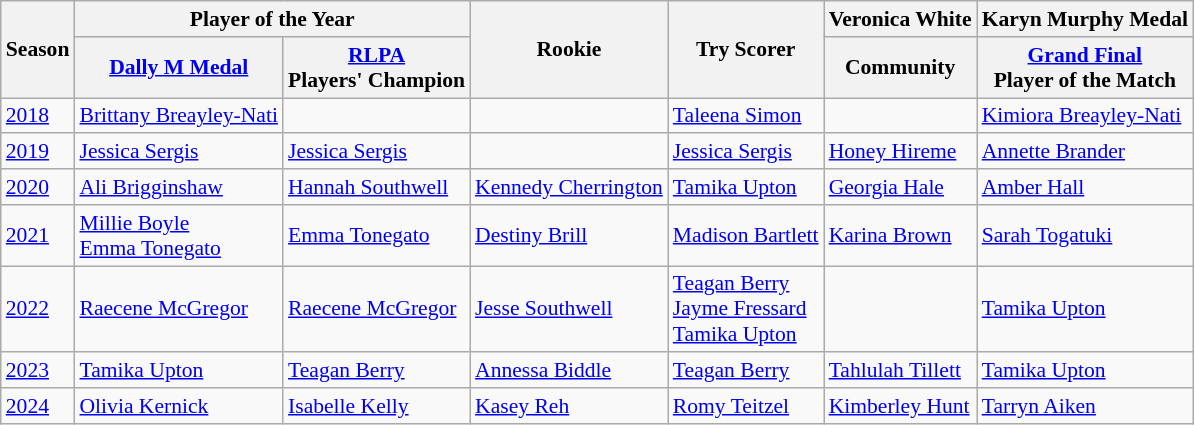<table class="wikitable" style="text-align: left; font-size:90%;">
<tr>
<th rowspan = 2>Season</th>
<th colspan=2>Player of the Year</th>
<th rowspan=2>Rookie</th>
<th rowspan=2>Try Scorer</th>
<th>Veronica White</th>
<th>Karyn Murphy Medal</th>
</tr>
<tr>
<th><a href='#'>Dally M Medal</a></th>
<th><a href='#'>RLPA</a> <br> Players' Champion</th>
<th>Community</th>
<th><a href='#'>Grand Final</a> <br> Player of the Match</th>
</tr>
<tr>
<td><a href='#'>2018</a></td>
<td> <a href='#'>Brittany Breayley-Nati</a></td>
<td align=center><em></em></td>
<td></td>
<td> <a href='#'>Taleena Simon</a></td>
<td></td>
<td> <a href='#'>Kimiora Breayley-Nati</a></td>
</tr>
<tr>
<td><a href='#'>2019</a></td>
<td> <a href='#'>Jessica Sergis</a></td>
<td> <a href='#'>Jessica Sergis</a></td>
<td></td>
<td> <a href='#'>Jessica Sergis</a></td>
<td> <a href='#'>Honey Hireme</a></td>
<td> <a href='#'>Annette Brander</a></td>
</tr>
<tr>
<td><a href='#'>2020</a></td>
<td> <a href='#'>Ali Brigginshaw</a></td>
<td> <a href='#'>Hannah Southwell</a></td>
<td> <a href='#'>Kennedy Cherrington</a></td>
<td> <a href='#'>Tamika Upton</a></td>
<td> <a href='#'>Georgia Hale</a></td>
<td> <a href='#'>Amber Hall</a></td>
</tr>
<tr>
<td><a href='#'>2021</a></td>
<td> <a href='#'>Millie Boyle</a> <br>  <a href='#'>Emma Tonegato</a></td>
<td> <a href='#'>Emma Tonegato</a></td>
<td> <a href='#'>Destiny Brill</a></td>
<td> <a href='#'>Madison Bartlett</a></td>
<td> <a href='#'>Karina Brown</a></td>
<td> <a href='#'>Sarah Togatuki</a></td>
</tr>
<tr>
<td><a href='#'>2022</a></td>
<td> <a href='#'>Raecene McGregor</a></td>
<td> <a href='#'>Raecene McGregor</a></td>
<td> <a href='#'>Jesse Southwell</a></td>
<td> <a href='#'>Teagan Berry</a> <br>  <a href='#'>Jayme Fressard</a> <br>  <a href='#'>Tamika Upton</a></td>
<td></td>
<td> <a href='#'>Tamika Upton</a></td>
</tr>
<tr>
<td><a href='#'>2023</a></td>
<td> <a href='#'>Tamika Upton</a></td>
<td> <a href='#'>Teagan Berry</a></td>
<td> <a href='#'>Annessa Biddle</a></td>
<td> <a href='#'>Teagan Berry</a></td>
<td> <a href='#'>Tahlulah Tillett</a></td>
<td> <a href='#'>Tamika Upton</a></td>
</tr>
<tr>
<td><a href='#'>2024</a></td>
<td> <a href='#'>Olivia Kernick</a></td>
<td> <a href='#'>Isabelle Kelly</a></td>
<td> <a href='#'>Kasey Reh</a></td>
<td> <a href='#'>Romy Teitzel</a></td>
<td> <a href='#'>Kimberley Hunt</a></td>
<td> <a href='#'>Tarryn Aiken</a></td>
</tr>
</table>
